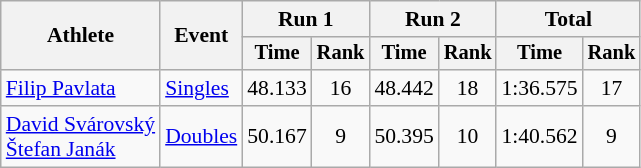<table class="wikitable" style="font-size:90%">
<tr>
<th rowspan="2">Athlete</th>
<th rowspan="2">Event</th>
<th colspan="2">Run 1</th>
<th colspan="2">Run 2</th>
<th colspan="2">Total</th>
</tr>
<tr style="font-size:95%">
<th>Time</th>
<th>Rank</th>
<th>Time</th>
<th>Rank</th>
<th>Time</th>
<th>Rank</th>
</tr>
<tr align=center>
<td align=left><a href='#'>Filip Pavlata</a></td>
<td align=left><a href='#'>Singles</a></td>
<td>48.133</td>
<td>16</td>
<td>48.442</td>
<td>18</td>
<td>1:36.575</td>
<td>17</td>
</tr>
<tr align=center>
<td align=left><a href='#'>David Svárovský</a><br><a href='#'>Štefan Janák</a></td>
<td align=left><a href='#'>Doubles</a></td>
<td>50.167</td>
<td>9</td>
<td>50.395</td>
<td>10</td>
<td>1:40.562</td>
<td>9</td>
</tr>
</table>
